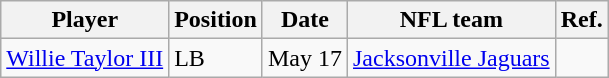<table class="wikitable sortable">
<tr>
<th>Player</th>
<th>Position</th>
<th>Date</th>
<th>NFL team</th>
<th class=unsortable>Ref.</th>
</tr>
<tr>
<td><a href='#'>Willie Taylor III</a></td>
<td>LB</td>
<td>May 17</td>
<td><a href='#'>Jacksonville Jaguars</a></td>
<td></td>
</tr>
</table>
